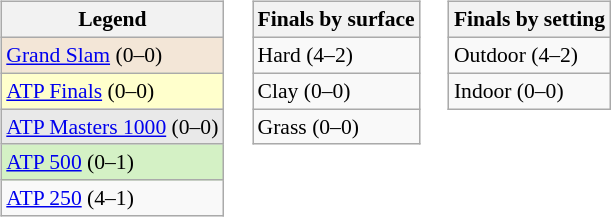<table>
<tr valign=top>
<td><br><table class=wikitable style=font-size:90%>
<tr>
<th>Legend</th>
</tr>
<tr style=background:#f3e6d7>
<td><a href='#'>Grand Slam</a> (0–0)</td>
</tr>
<tr style=background:#ffffcc>
<td><a href='#'>ATP Finals</a> (0–0)</td>
</tr>
<tr style=background:#e9e9e9>
<td><a href='#'>ATP Masters 1000</a> (0–0)</td>
</tr>
<tr style=background:#d4f1c5>
<td><a href='#'>ATP 500</a> (0–1)</td>
</tr>
<tr>
<td><a href='#'>ATP 250</a> (4–1)</td>
</tr>
</table>
</td>
<td><br><table class=wikitable style=font-size:90%>
<tr>
<th>Finals by surface</th>
</tr>
<tr>
<td>Hard (4–2)</td>
</tr>
<tr>
<td>Clay (0–0)</td>
</tr>
<tr>
<td>Grass (0–0)</td>
</tr>
</table>
</td>
<td><br><table class=wikitable style=font-size:90%>
<tr>
<th>Finals by setting</th>
</tr>
<tr>
<td>Outdoor (4–2)</td>
</tr>
<tr>
<td>Indoor (0–0)</td>
</tr>
</table>
</td>
</tr>
</table>
